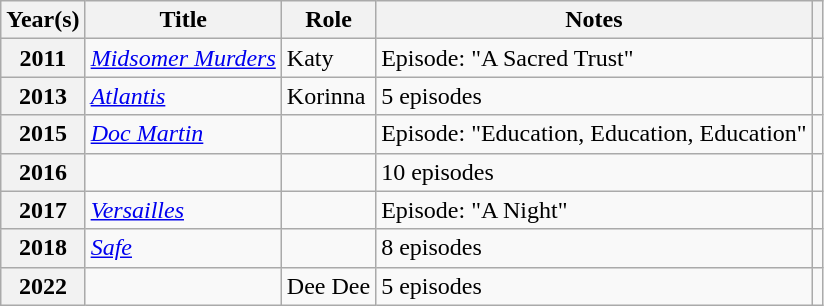<table class="wikitable plainrowheaders sortable">
<tr>
<th scope="col">Year(s)</th>
<th scope="col">Title</th>
<th scope="col">Role</th>
<th scope="col" class="unsortable">Notes</th>
<th scope="col" class="unsortable"></th>
</tr>
<tr>
<th scope=row>2011</th>
<td><em><a href='#'>Midsomer Murders</a></em></td>
<td>Katy</td>
<td>Episode: "A Sacred Trust"</td>
<td style="text-align:center;"></td>
</tr>
<tr>
<th scope=row>2013</th>
<td><em><a href='#'>Atlantis</a></em></td>
<td>Korinna</td>
<td>5 episodes</td>
<td style="text-align:center;"></td>
</tr>
<tr>
<th scope=row>2015</th>
<td><em><a href='#'>Doc Martin</a></em></td>
<td></td>
<td>Episode: "Education, Education, Education"</td>
<td style="text-align:center;"><br></td>
</tr>
<tr>
<th scope=row>2016</th>
<td><em></em></td>
<td></td>
<td>10 episodes</td>
<td style="text-align:center;"></td>
</tr>
<tr>
<th scope=row>2017</th>
<td><em><a href='#'>Versailles</a></em></td>
<td></td>
<td>Episode: "A Night"</td>
<td style="text-align:center;"></td>
</tr>
<tr>
<th scope=row>2018</th>
<td><em><a href='#'>Safe</a></em></td>
<td></td>
<td>8 episodes</td>
<td style="text-align:center;"><br></td>
</tr>
<tr>
<th scope=row>2022</th>
<td><em></em></td>
<td>Dee Dee</td>
<td>5 episodes</td>
<td style="text-align:center;"></td>
</tr>
</table>
